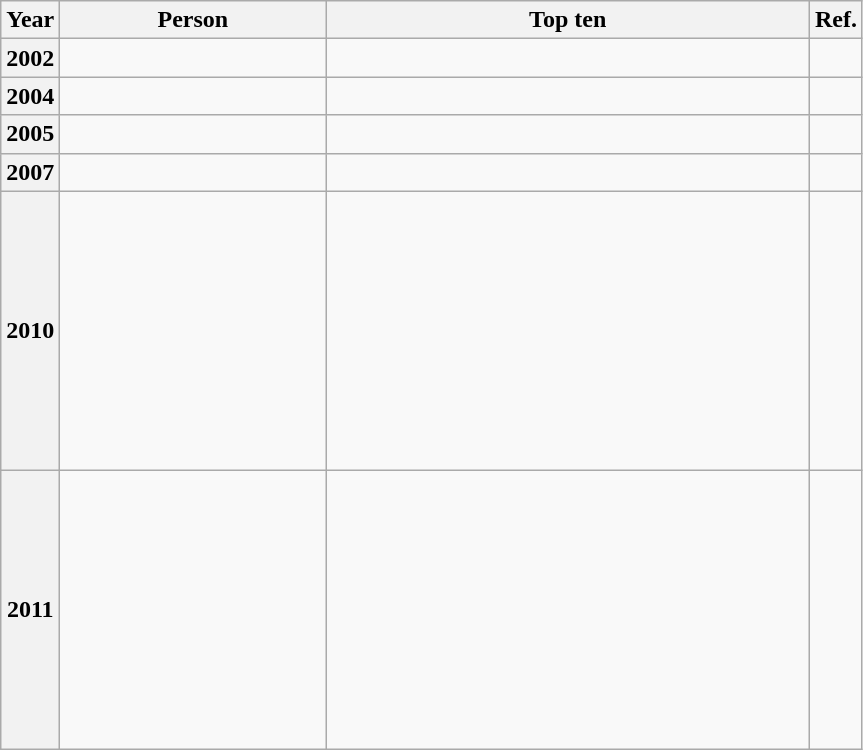<table class="wikitable plainrowheaders sortable">
<tr>
<th scope=col>Year</th>
<th scope=col width=170px>Person</th>
<th scope=col width=315px class=unsortable>Top ten</th>
<th scope=col class=unsortable>Ref.</th>
</tr>
<tr>
<th scope=row style="text-align:center;">2002<br></th>
<td align=center></td>
<td></td>
<td align=center></td>
</tr>
<tr>
<th scope=row style="text-align:center;">2004</th>
<td align=center></td>
<td></td>
<td align=center></td>
</tr>
<tr>
<th scope=row style="text-align:center;">2005</th>
<td align=center></td>
<td></td>
<td align=center></td>
</tr>
<tr>
<th scope=row style="text-align:center;">2007</th>
<td align=center></td>
<td></td>
<td align=center></td>
</tr>
<tr style="height: 186px;">
<th scope=row style="text-align:center;">2010</th>
<td align=center></td>
<td></td>
<td align=center></td>
</tr>
<tr style="height: 186px;">
<th scope=row style="text-align:center;">2011</th>
<td align=center></td>
<td></td>
<td align=center></td>
</tr>
</table>
